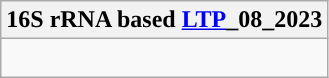<table class="wikitable">
<tr>
<th colspan=1>16S rRNA based <a href='#'>LTP</a>_08_2023</th>
</tr>
<tr>
<td style="vertical-align:top"><br></td>
</tr>
</table>
